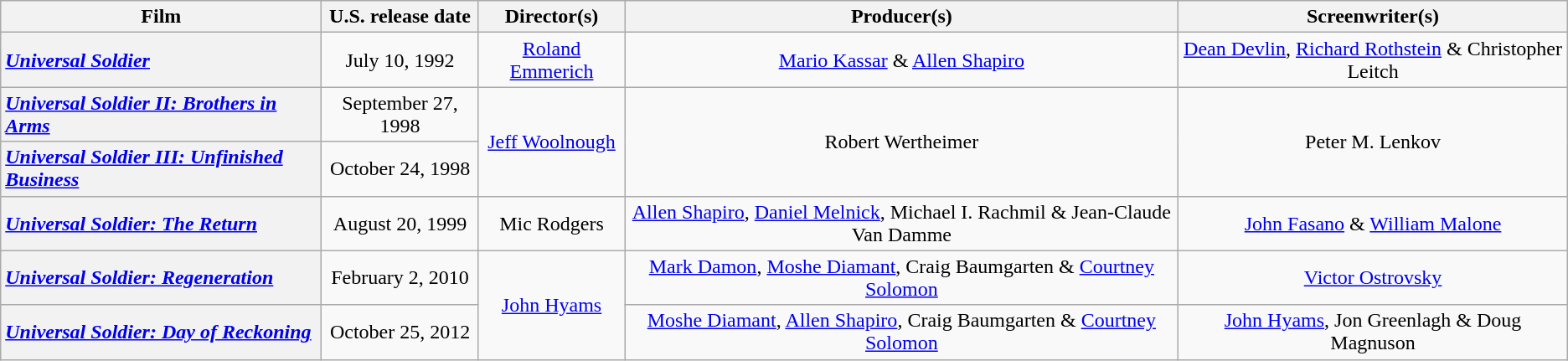<table class="wikitable plainrowheaders" style="text-align:center;">
<tr>
<th>Film</th>
<th>U.S. release date</th>
<th>Director(s)</th>
<th>Producer(s)</th>
<th>Screenwriter(s)</th>
</tr>
<tr>
<th scope="row" style="text-align:left"><em><a href='#'>Universal Soldier</a></em></th>
<td>July 10, 1992</td>
<td><a href='#'>Roland Emmerich</a></td>
<td><a href='#'>Mario Kassar</a> & <a href='#'>Allen Shapiro</a></td>
<td><a href='#'>Dean Devlin</a>, <a href='#'>Richard Rothstein</a> & Christopher Leitch</td>
</tr>
<tr>
<th scope="row" style="text-align:left"><em><a href='#'>Universal Soldier II: Brothers in Arms</a></em></th>
<td>September 27, 1998</td>
<td rowspan=2><a href='#'>Jeff Woolnough</a></td>
<td rowspan=2>Robert Wertheimer</td>
<td rowspan=2>Peter M. Lenkov</td>
</tr>
<tr>
<th scope="row" style="text-align:left"><em><a href='#'>Universal Soldier III: Unfinished Business</a></em></th>
<td>October 24, 1998</td>
</tr>
<tr>
<th scope="row" style="text-align:left"><em><a href='#'>Universal Soldier: The Return</a></em></th>
<td>August 20, 1999</td>
<td>Mic Rodgers</td>
<td><a href='#'>Allen Shapiro</a>, <a href='#'>Daniel Melnick</a>, Michael I. Rachmil & Jean-Claude Van Damme</td>
<td><a href='#'>John Fasano</a> & <a href='#'>William Malone</a></td>
</tr>
<tr>
<th scope="row" style="text-align:left"><em><a href='#'>Universal Soldier: Regeneration</a></em></th>
<td>February 2, 2010</td>
<td rowspan="2"><a href='#'>John Hyams</a></td>
<td><a href='#'>Mark Damon</a>, <a href='#'>Moshe Diamant</a>, Craig Baumgarten & <a href='#'>Courtney Solomon</a></td>
<td><a href='#'>Victor Ostrovsky</a></td>
</tr>
<tr>
<th scope="row" style="text-align:left"><em><a href='#'>Universal Soldier: Day of Reckoning</a></em></th>
<td>October 25, 2012</td>
<td><a href='#'>Moshe Diamant</a>, <a href='#'>Allen Shapiro</a>, Craig Baumgarten & <a href='#'>Courtney Solomon</a></td>
<td><a href='#'>John Hyams</a>, Jon Greenlagh & Doug Magnuson</td>
</tr>
</table>
